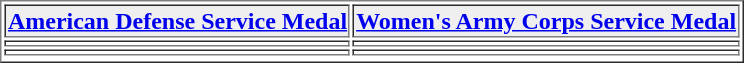<table align="center" border="1"  cellpadding="1">
<tr>
<th style="background:#efefef;"><a href='#'>American Defense Service Medal</a></th>
<th style="background:#efefef;"><a href='#'>Women's Army Corps Service Medal</a></th>
</tr>
<tr>
<td></td>
<td></td>
</tr>
<tr>
<td></td>
<td></td>
</tr>
<tr>
</tr>
</table>
